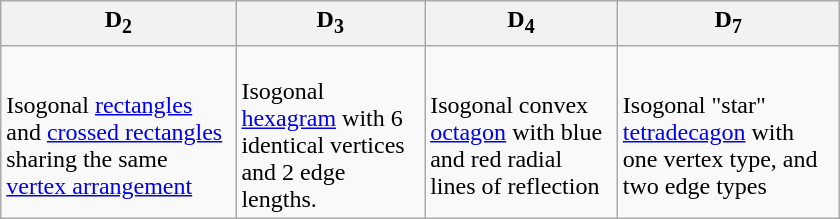<table class=wikitable width=560>
<tr>
<th>D<sub>2</sub></th>
<th>D<sub>3</sub></th>
<th>D<sub>4</sub></th>
<th>D<sub>7</sub></th>
</tr>
<tr>
<td><br>Isogonal <a href='#'>rectangles</a> and <a href='#'>crossed rectangles</a> sharing the same <a href='#'>vertex arrangement</a></td>
<td><br>Isogonal <a href='#'>hexagram</a> with 6 identical vertices and 2 edge lengths.</td>
<td><br>Isogonal convex <a href='#'>octagon</a> with blue and red radial lines of reflection</td>
<td><br>Isogonal "star" <a href='#'>tetradecagon</a> with one vertex type, and two edge types</td>
</tr>
</table>
